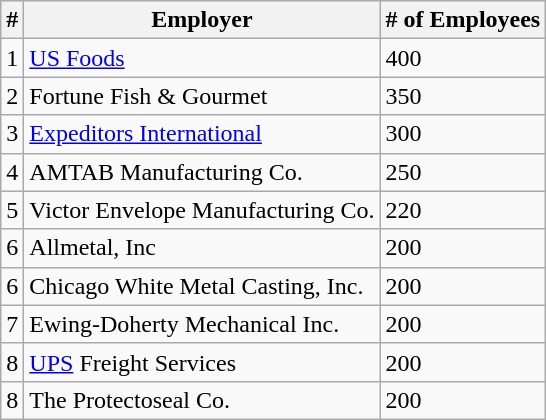<table class="wikitable" border="1">
<tr>
<th>#</th>
<th>Employer</th>
<th># of Employees</th>
</tr>
<tr>
<td>1</td>
<td><a href='#'>US Foods</a></td>
<td>400</td>
</tr>
<tr>
<td>2</td>
<td>Fortune Fish & Gourmet</td>
<td>350</td>
</tr>
<tr>
<td>3</td>
<td><a href='#'>Expeditors International</a></td>
<td>300</td>
</tr>
<tr>
<td>4</td>
<td>AMTAB Manufacturing Co.</td>
<td>250</td>
</tr>
<tr>
<td>5</td>
<td>Victor Envelope Manufacturing Co.</td>
<td>220</td>
</tr>
<tr>
<td>6</td>
<td>Allmetal, Inc</td>
<td>200</td>
</tr>
<tr>
<td>6</td>
<td>Chicago White Metal Casting, Inc.</td>
<td>200</td>
</tr>
<tr>
<td>7</td>
<td>Ewing-Doherty Mechanical Inc.</td>
<td>200</td>
</tr>
<tr>
<td>8</td>
<td><a href='#'>UPS</a> Freight Services</td>
<td>200</td>
</tr>
<tr>
<td>8</td>
<td>The Protectoseal Co.</td>
<td>200</td>
</tr>
</table>
